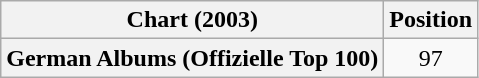<table class="wikitable plainrowheaders" style="text-align:center">
<tr>
<th scope="col">Chart (2003)</th>
<th scope="col">Position</th>
</tr>
<tr>
<th scope="row">German Albums (Offizielle Top 100)</th>
<td>97</td>
</tr>
</table>
